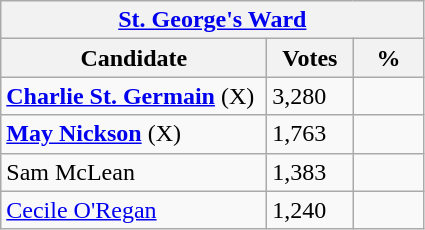<table class="wikitable">
<tr>
<th colspan="3"><a href='#'>St. George's Ward</a></th>
</tr>
<tr>
<th style="width: 170px">Candidate</th>
<th style="width: 50px">Votes</th>
<th style="width: 40px">%</th>
</tr>
<tr>
<td><strong><a href='#'>Charlie St. Germain</a></strong> (X)</td>
<td>3,280</td>
<td></td>
</tr>
<tr>
<td><strong><a href='#'>May Nickson</a></strong> (X)</td>
<td>1,763</td>
<td></td>
</tr>
<tr>
<td>Sam McLean</td>
<td>1,383</td>
<td></td>
</tr>
<tr>
<td><a href='#'>Cecile O'Regan</a></td>
<td>1,240</td>
<td></td>
</tr>
</table>
